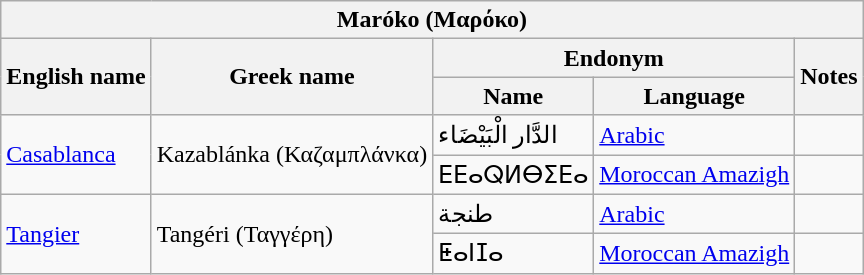<table class="wikitable sortable">
<tr>
<th colspan="5"> Maróko (Μαρόκο)</th>
</tr>
<tr>
<th rowspan="2">English name</th>
<th rowspan="2">Greek name</th>
<th colspan="2">Endonym</th>
<th rowspan="2">Notes</th>
</tr>
<tr>
<th>Name</th>
<th>Language</th>
</tr>
<tr>
<td rowspan="2"><a href='#'>Casablanca</a></td>
<td rowspan="2">Kazablánka (Καζαμπλάνκα)</td>
<td>الدَّار الْبَيْضَاء</td>
<td><a href='#'>Arabic</a></td>
<td></td>
</tr>
<tr>
<td>ⴹⴹⴰⵕⵍⴱⵉⴹⴰ</td>
<td><a href='#'>Moroccan Amazigh</a></td>
<td></td>
</tr>
<tr>
<td rowspan="2"><a href='#'>Tangier</a></td>
<td rowspan="2">Tangéri (Ταγγέρη)</td>
<td>طنجة</td>
<td><a href='#'>Arabic</a></td>
<td></td>
</tr>
<tr>
<td>ⵟⴰⵏⵊⴰ</td>
<td><a href='#'>Moroccan Amazigh</a></td>
<td></td>
</tr>
</table>
